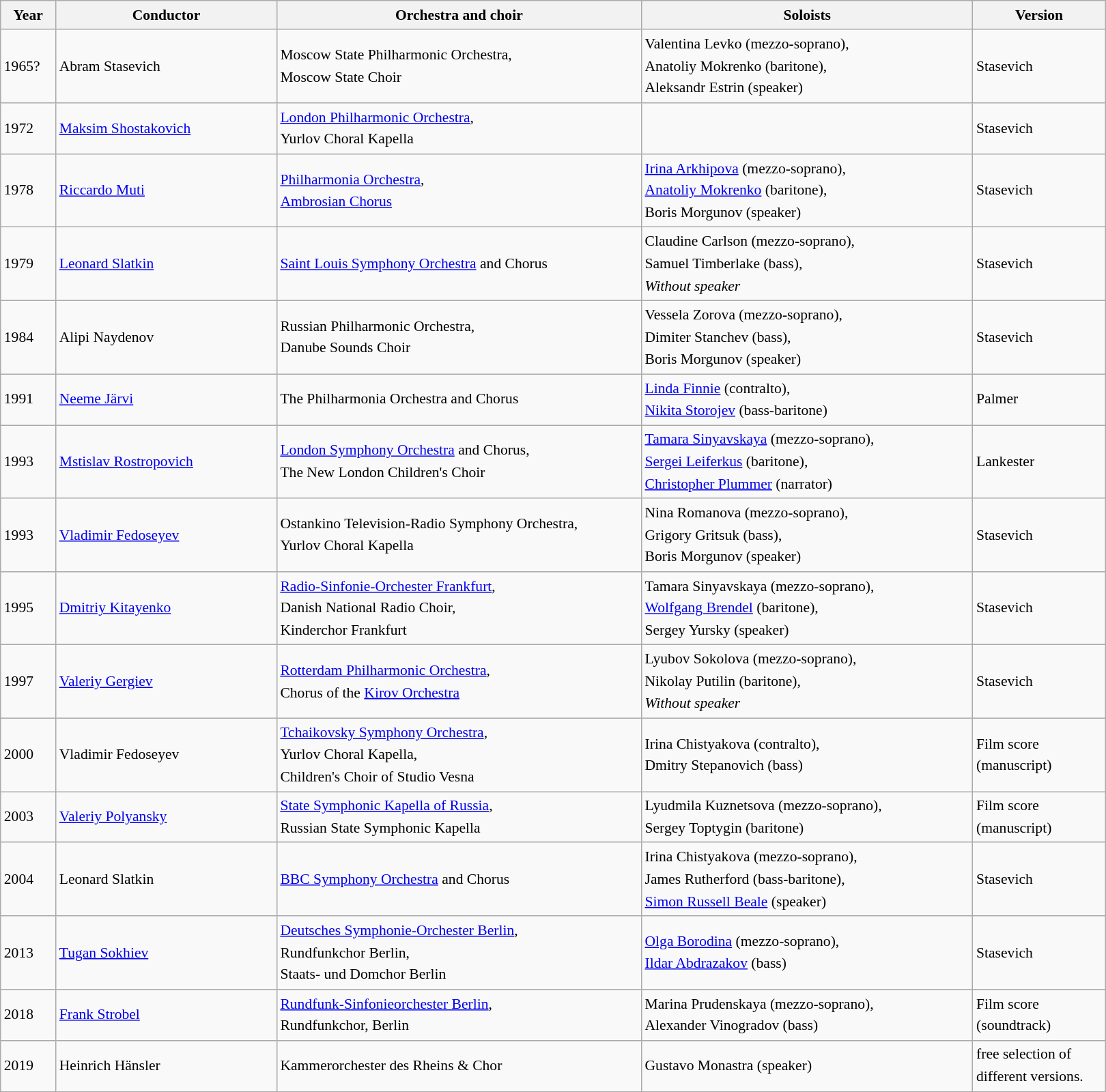<table class="wikitable" border="1"; style="width:75em; font-size:90%; line-height:1.5">
<tr>
<th style="width:5%;">Year</th>
<th style="width:20%;">Conductor</th>
<th style="width:33%;">Orchestra and choir</th>
<th style="width:30%;">Soloists</th>
<th style="width:12%;">Version</th>
</tr>
<tr>
<td>1965?</td>
<td>Abram Stasevich</td>
<td>Moscow State Philharmonic Orchestra,<br>Moscow State Choir</td>
<td>Valentina Levko (mezzo-soprano),<br>Anatoliy Mokrenko (baritone),<br>Aleksandr Estrin (speaker)</td>
<td>Stasevich</td>
</tr>
<tr>
<td>1972</td>
<td><a href='#'>Maksim Shostakovich</a></td>
<td><a href='#'>London Philharmonic Orchestra</a>,<br>Yurlov Choral Kapella</td>
<td></td>
<td>Stasevich</td>
</tr>
<tr>
<td>1978</td>
<td><a href='#'>Riccardo Muti</a></td>
<td><a href='#'>Philharmonia Orchestra</a>,<br><a href='#'>Ambrosian Chorus</a></td>
<td><a href='#'>Irina Arkhipova</a> (mezzo-soprano),<br><a href='#'>Anatoliy Mokrenko</a> (baritone),<br>Boris Morgunov (speaker)</td>
<td>Stasevich</td>
</tr>
<tr>
<td>1979</td>
<td><a href='#'>Leonard Slatkin</a></td>
<td><a href='#'>Saint Louis Symphony Orchestra</a> and Chorus</td>
<td>Claudine Carlson (mezzo-soprano),<br>Samuel Timberlake (bass),<br><em>Without speaker</em></td>
<td>Stasevich</td>
</tr>
<tr>
<td>1984</td>
<td>Alipi Naydenov</td>
<td>Russian Philharmonic Orchestra,<br>Danube Sounds Choir</td>
<td>Vessela Zorova (mezzo-soprano),<br>Dimiter Stanchev (bass),<br>Boris Morgunov (speaker)</td>
<td>Stasevich</td>
</tr>
<tr>
<td>1991</td>
<td><a href='#'>Neeme Järvi</a></td>
<td>The Philharmonia Orchestra and Chorus</td>
<td><a href='#'>Linda Finnie</a> (contralto),<br><a href='#'>Nikita Storojev</a> (bass-baritone)</td>
<td>Palmer</td>
</tr>
<tr>
<td>1993</td>
<td><a href='#'>Mstislav Rostropovich</a></td>
<td><a href='#'>London Symphony Orchestra</a> and Chorus,<br>The New London Children's Choir</td>
<td><a href='#'>Tamara Sinyavskaya</a> (mezzo-soprano),<br><a href='#'>Sergei Leiferkus</a> (baritone),<br><a href='#'>Christopher Plummer</a> (narrator)</td>
<td>Lankester</td>
</tr>
<tr>
<td>1993</td>
<td><a href='#'>Vladimir Fedoseyev</a></td>
<td>Ostankino Television-Radio Symphony Orchestra,<br>Yurlov Choral Kapella</td>
<td>Nina Romanova (mezzo-soprano),<br>Grigory Gritsuk (bass),<br>Boris Morgunov (speaker)</td>
<td>Stasevich</td>
</tr>
<tr>
<td>1995</td>
<td><a href='#'>Dmitriy Kitayenko</a></td>
<td><a href='#'>Radio-Sinfonie-Orchester Frankfurt</a>,<br>Danish National Radio Choir,<br>Kinderchor Frankfurt</td>
<td>Tamara Sinyavskaya (mezzo-soprano),<br><a href='#'>Wolfgang Brendel</a> (baritone),<br>Sergey Yursky (speaker)</td>
<td>Stasevich</td>
</tr>
<tr>
<td>1997</td>
<td><a href='#'>Valeriy Gergiev</a></td>
<td><a href='#'>Rotterdam Philharmonic Orchestra</a>,<br>Chorus of the <a href='#'>Kirov Orchestra</a></td>
<td>Lyubov Sokolova (mezzo-soprano),<br>Nikolay Putilin (baritone),<br><em>Without speaker</em></td>
<td>Stasevich</td>
</tr>
<tr>
<td>2000</td>
<td>Vladimir Fedoseyev</td>
<td><a href='#'>Tchaikovsky Symphony Orchestra</a>,<br>Yurlov Choral Kapella,<br>Children's Choir of Studio Vesna</td>
<td>Irina Chistyakova (contralto),<br>Dmitry Stepanovich (bass)</td>
<td>Film score (manuscript)</td>
</tr>
<tr>
<td>2003</td>
<td><a href='#'>Valeriy Polyansky</a></td>
<td><a href='#'>State Symphonic Kapella of Russia</a>,<br>Russian State Symphonic Kapella</td>
<td>Lyudmila Kuznetsova (mezzo-soprano),<br>Sergey Toptygin (baritone)</td>
<td>Film score (manuscript)</td>
</tr>
<tr>
<td>2004</td>
<td>Leonard Slatkin</td>
<td><a href='#'>BBC Symphony Orchestra</a> and Chorus</td>
<td>Irina Chistyakova (mezzo-soprano),<br>James Rutherford (bass-baritone),<br><a href='#'>Simon Russell Beale</a> (speaker)</td>
<td>Stasevich</td>
</tr>
<tr>
<td>2013</td>
<td><a href='#'>Tugan Sokhiev</a></td>
<td><a href='#'>Deutsches Symphonie-Orchester Berlin</a>,<br>Rundfunkchor Berlin,<br>Staats- und Domchor Berlin</td>
<td><a href='#'>Olga Borodina</a> (mezzo-soprano),<br><a href='#'>Ildar Abdrazakov</a> (bass)</td>
<td>Stasevich</td>
</tr>
<tr>
<td>2018</td>
<td><a href='#'>Frank Strobel</a></td>
<td><a href='#'>Rundfunk-Sinfonieorchester Berlin</a>,<br>Rundfunkchor, Berlin</td>
<td>Marina Prudenskaya (mezzo-soprano),<br>Alexander Vinogradov (bass)</td>
<td>Film score (soundtrack)</td>
</tr>
<tr>
<td>2019</td>
<td>Heinrich Hänsler</td>
<td>Kammerorchester des Rheins & Chor</td>
<td>Gustavo Monastra (speaker)</td>
<td>free selection of different versions.</td>
</tr>
</table>
